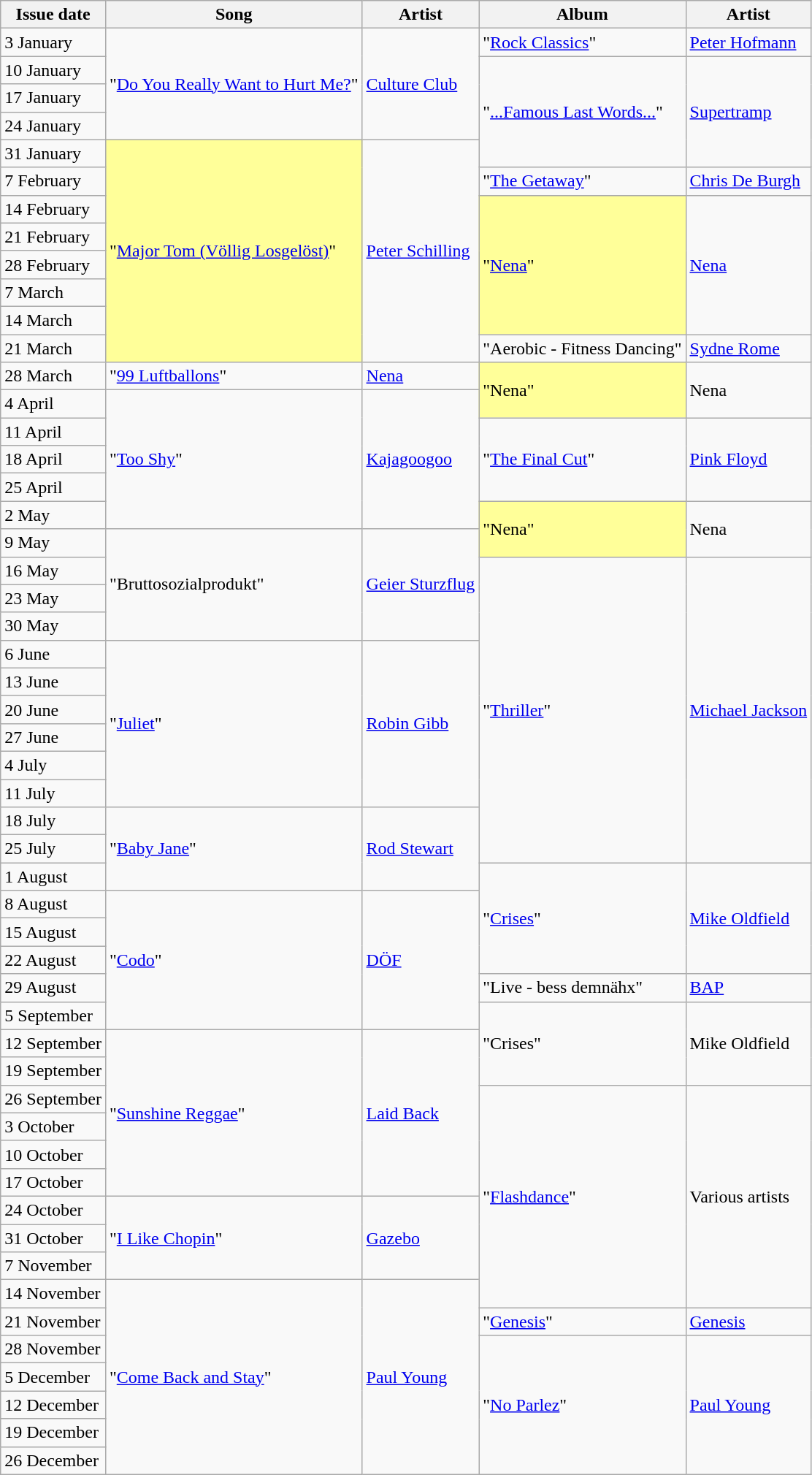<table class="sortable wikitable">
<tr>
<th>Issue date</th>
<th>Song</th>
<th>Artist</th>
<th>Album</th>
<th>Artist</th>
</tr>
<tr>
<td>3 January</td>
<td rowspan="4">"<a href='#'>Do You Really Want to Hurt Me?</a>"</td>
<td rowspan="4"><a href='#'>Culture Club</a></td>
<td>"<a href='#'>Rock Classics</a>"</td>
<td><a href='#'>Peter Hofmann</a></td>
</tr>
<tr>
<td>10 January</td>
<td rowspan="4">"<a href='#'>...Famous Last Words...</a>"</td>
<td rowspan="4"><a href='#'>Supertramp</a></td>
</tr>
<tr>
<td>17 January</td>
</tr>
<tr>
<td>24 January</td>
</tr>
<tr>
<td>31 January</td>
<td bgcolor=#FFFF99 rowspan="8">"<a href='#'>Major Tom (Völlig Losgelöst)</a>" </td>
<td rowspan="8"><a href='#'>Peter Schilling</a></td>
</tr>
<tr>
<td>7 February</td>
<td>"<a href='#'>The Getaway</a>"</td>
<td><a href='#'>Chris De Burgh</a></td>
</tr>
<tr>
<td>14 February</td>
<td bgcolor=#FFFF99 rowspan="5">"<a href='#'>Nena</a>" </td>
<td rowspan="5"><a href='#'>Nena</a></td>
</tr>
<tr>
<td>21 February</td>
</tr>
<tr>
<td>28 February</td>
</tr>
<tr>
<td>7 March</td>
</tr>
<tr>
<td>14 March</td>
</tr>
<tr>
<td>21 March</td>
<td>"Aerobic - Fitness Dancing"</td>
<td><a href='#'>Sydne Rome</a></td>
</tr>
<tr>
<td>28 March</td>
<td>"<a href='#'>99 Luftballons</a>"</td>
<td><a href='#'>Nena</a></td>
<td bgcolor=#FFFF99 rowspan="2">"Nena" </td>
<td rowspan="2">Nena</td>
</tr>
<tr>
<td>4 April</td>
<td rowspan="5">"<a href='#'>Too Shy</a>"</td>
<td rowspan="5"><a href='#'>Kajagoogoo</a></td>
</tr>
<tr>
<td>11 April</td>
<td rowspan="3">"<a href='#'>The Final Cut</a>"</td>
<td rowspan="3"><a href='#'>Pink Floyd</a></td>
</tr>
<tr>
<td>18 April</td>
</tr>
<tr>
<td>25 April</td>
</tr>
<tr>
<td>2 May</td>
<td bgcolor=#FFFF99 rowspan="2">"Nena" </td>
<td rowspan="2">Nena</td>
</tr>
<tr>
<td>9 May</td>
<td rowspan="4">"Bruttosozialprodukt"</td>
<td rowspan="4"><a href='#'>Geier Sturzflug</a></td>
</tr>
<tr>
<td>16 May</td>
<td rowspan="11">"<a href='#'>Thriller</a>"</td>
<td rowspan="11"><a href='#'>Michael Jackson</a></td>
</tr>
<tr>
<td>23 May</td>
</tr>
<tr>
<td>30 May</td>
</tr>
<tr>
<td>6 June</td>
<td rowspan="6">"<a href='#'>Juliet</a>"</td>
<td rowspan="6"><a href='#'>Robin Gibb</a></td>
</tr>
<tr>
<td>13 June</td>
</tr>
<tr>
<td>20 June</td>
</tr>
<tr>
<td>27 June</td>
</tr>
<tr>
<td>4 July</td>
</tr>
<tr>
<td>11 July</td>
</tr>
<tr>
<td>18 July</td>
<td rowspan="3">"<a href='#'>Baby Jane</a>"</td>
<td rowspan="3"><a href='#'>Rod Stewart</a></td>
</tr>
<tr>
<td>25 July</td>
</tr>
<tr>
<td>1 August</td>
<td rowspan="4">"<a href='#'>Crises</a>"</td>
<td rowspan="4"><a href='#'>Mike Oldfield</a></td>
</tr>
<tr>
<td>8 August</td>
<td rowspan="5">"<a href='#'>Codo</a>"</td>
<td rowspan="5"><a href='#'>DÖF</a></td>
</tr>
<tr>
<td>15 August</td>
</tr>
<tr>
<td>22 August</td>
</tr>
<tr>
<td>29 August</td>
<td>"Live - bess demnähx"</td>
<td><a href='#'>BAP</a></td>
</tr>
<tr>
<td>5 September</td>
<td rowspan="3">"Crises"</td>
<td rowspan="3">Mike Oldfield</td>
</tr>
<tr>
<td>12 September</td>
<td rowspan="6">"<a href='#'>Sunshine Reggae</a>"</td>
<td rowspan="6"><a href='#'>Laid Back</a></td>
</tr>
<tr>
<td>19 September</td>
</tr>
<tr>
<td>26 September</td>
<td rowspan="8">"<a href='#'>Flashdance</a>"</td>
<td rowspan="8">Various artists</td>
</tr>
<tr>
<td>3 October</td>
</tr>
<tr>
<td>10 October</td>
</tr>
<tr>
<td>17 October</td>
</tr>
<tr>
<td>24 October</td>
<td rowspan="3">"<a href='#'>I Like Chopin</a>"</td>
<td rowspan="3"><a href='#'>Gazebo</a></td>
</tr>
<tr>
<td>31 October</td>
</tr>
<tr>
<td>7 November</td>
</tr>
<tr>
<td>14 November</td>
<td rowspan="7">"<a href='#'>Come Back and Stay</a>"</td>
<td rowspan="7"><a href='#'>Paul Young</a></td>
</tr>
<tr>
<td>21 November</td>
<td>"<a href='#'>Genesis</a>"</td>
<td><a href='#'>Genesis</a></td>
</tr>
<tr>
<td>28 November</td>
<td rowspan="5">"<a href='#'>No Parlez</a>"</td>
<td rowspan="5"><a href='#'>Paul Young</a></td>
</tr>
<tr>
<td>5 December</td>
</tr>
<tr>
<td>12 December</td>
</tr>
<tr>
<td>19 December</td>
</tr>
<tr>
<td>26 December</td>
</tr>
</table>
